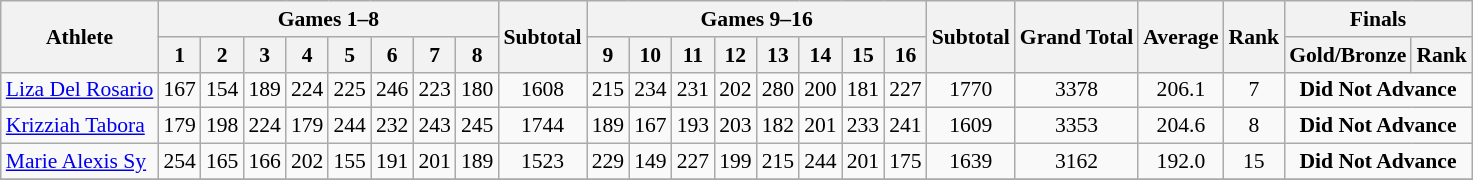<table class="wikitable" style="font-size:90%;">
<tr>
<th rowspan=2>Athlete</th>
<th colspan=8>Games 1–8</th>
<th rowspan=2>Subtotal</th>
<th colspan=8>Games 9–16</th>
<th rowspan=2>Subtotal</th>
<th rowspan=2>Grand Total</th>
<th rowspan=2>Average</th>
<th rowspan=2>Rank</th>
<th colspan=2>Finals</th>
</tr>
<tr>
<th>1</th>
<th>2</th>
<th>3</th>
<th>4</th>
<th>5</th>
<th>6</th>
<th>7</th>
<th>8</th>
<th>9</th>
<th>10</th>
<th>11</th>
<th>12</th>
<th>13</th>
<th>14</th>
<th>15</th>
<th>16</th>
<th>Gold/Bronze</th>
<th>Rank</th>
</tr>
<tr align=center>
<td align=left><a href='#'>Liza Del Rosario</a></td>
<td>167</td>
<td>154</td>
<td>189</td>
<td>224</td>
<td>225</td>
<td>246</td>
<td>223</td>
<td>180</td>
<td>1608</td>
<td>215</td>
<td>234</td>
<td>231</td>
<td>202</td>
<td>280</td>
<td>200</td>
<td>181</td>
<td>227</td>
<td>1770</td>
<td>3378</td>
<td>206.1</td>
<td>7</td>
<td colspan=2><strong>Did Not Advance</strong></td>
</tr>
<tr align=center>
<td align=left><a href='#'>Krizziah Tabora</a></td>
<td>179</td>
<td>198</td>
<td>224</td>
<td>179</td>
<td>244</td>
<td>232</td>
<td>243</td>
<td>245</td>
<td>1744</td>
<td>189</td>
<td>167</td>
<td>193</td>
<td>203</td>
<td>182</td>
<td>201</td>
<td>233</td>
<td>241</td>
<td>1609</td>
<td>3353</td>
<td>204.6</td>
<td>8</td>
<td colspan=2><strong>Did Not Advance</strong></td>
</tr>
<tr align=center>
<td align=left><a href='#'>Marie Alexis Sy</a></td>
<td>254</td>
<td>165</td>
<td>166</td>
<td>202</td>
<td>155</td>
<td>191</td>
<td>201</td>
<td>189</td>
<td>1523</td>
<td>229</td>
<td>149</td>
<td>227</td>
<td>199</td>
<td>215</td>
<td>244</td>
<td>201</td>
<td>175</td>
<td>1639</td>
<td>3162</td>
<td>192.0</td>
<td>15</td>
<td colspan=2><strong>Did Not Advance</strong></td>
</tr>
<tr>
</tr>
</table>
